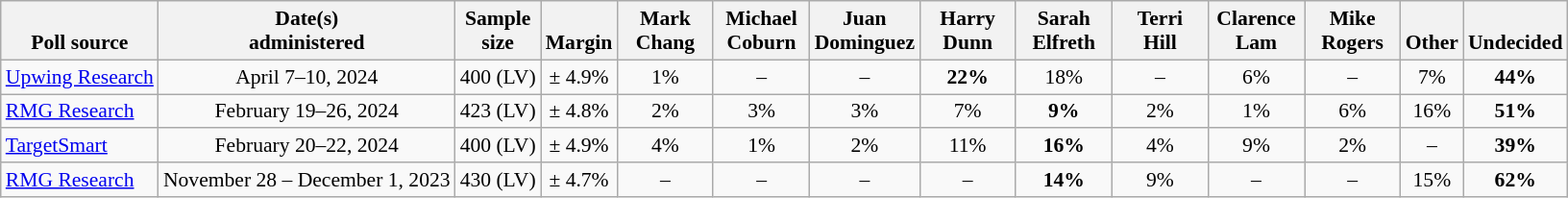<table class="wikitable" style="font-size:90%;text-align:center;">
<tr valign=bottom>
<th>Poll source</th>
<th>Date(s)<br>administered</th>
<th>Sample<br>size</th>
<th>Margin<br></th>
<th style="width:60px;">Mark<br>Chang</th>
<th style="width:60px;">Michael<br>Coburn</th>
<th style="width:60px;">Juan<br>Dominguez</th>
<th style="width:60px;">Harry<br>Dunn</th>
<th style="width:60px;">Sarah<br>Elfreth</th>
<th style="width:60px;">Terri<br>Hill</th>
<th style="width:60px;">Clarence<br>Lam</th>
<th style="width:60px;">Mike<br>Rogers</th>
<th>Other</th>
<th>Undecided</th>
</tr>
<tr>
<td style="text-align:left;"><a href='#'>Upwing Research</a></td>
<td>April 7–10, 2024</td>
<td>400 (LV)</td>
<td>± 4.9%</td>
<td>1%</td>
<td>–</td>
<td>–</td>
<td><strong>22%</strong></td>
<td>18%</td>
<td>–</td>
<td>6%</td>
<td>–</td>
<td>7%</td>
<td><strong>44%</strong></td>
</tr>
<tr>
<td style="text-align:left;"><a href='#'>RMG Research</a></td>
<td>February 19–26, 2024</td>
<td>423 (LV)</td>
<td>± 4.8%</td>
<td>2%</td>
<td>3%</td>
<td>3%</td>
<td>7%</td>
<td><strong>9%</strong></td>
<td>2%</td>
<td>1%</td>
<td>6%</td>
<td>16%</td>
<td><strong>51%</strong></td>
</tr>
<tr>
<td style="text-align:left;"><a href='#'>TargetSmart</a></td>
<td>February 20–22, 2024</td>
<td>400 (LV)</td>
<td>± 4.9%</td>
<td>4%</td>
<td>1%</td>
<td>2%</td>
<td>11%</td>
<td><strong>16%</strong></td>
<td>4%</td>
<td>9%</td>
<td>2%</td>
<td>–</td>
<td><strong>39%</strong></td>
</tr>
<tr>
<td style="text-align:left;"><a href='#'>RMG Research</a></td>
<td>November 28 – December 1, 2023</td>
<td>430 (LV)</td>
<td>± 4.7%</td>
<td>–</td>
<td>–</td>
<td>–</td>
<td>–</td>
<td><strong>14%</strong></td>
<td>9%</td>
<td>–</td>
<td>–</td>
<td>15%</td>
<td><strong>62%</strong></td>
</tr>
</table>
